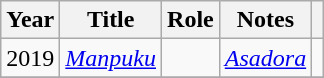<table class="wikitable">
<tr>
<th>Year</th>
<th>Title</th>
<th>Role</th>
<th>Notes</th>
<th></th>
</tr>
<tr>
<td>2019</td>
<td><em><a href='#'>Manpuku</a></em></td>
<td></td>
<td><em><a href='#'>Asadora</a></em></td>
<td></td>
</tr>
<tr>
</tr>
</table>
